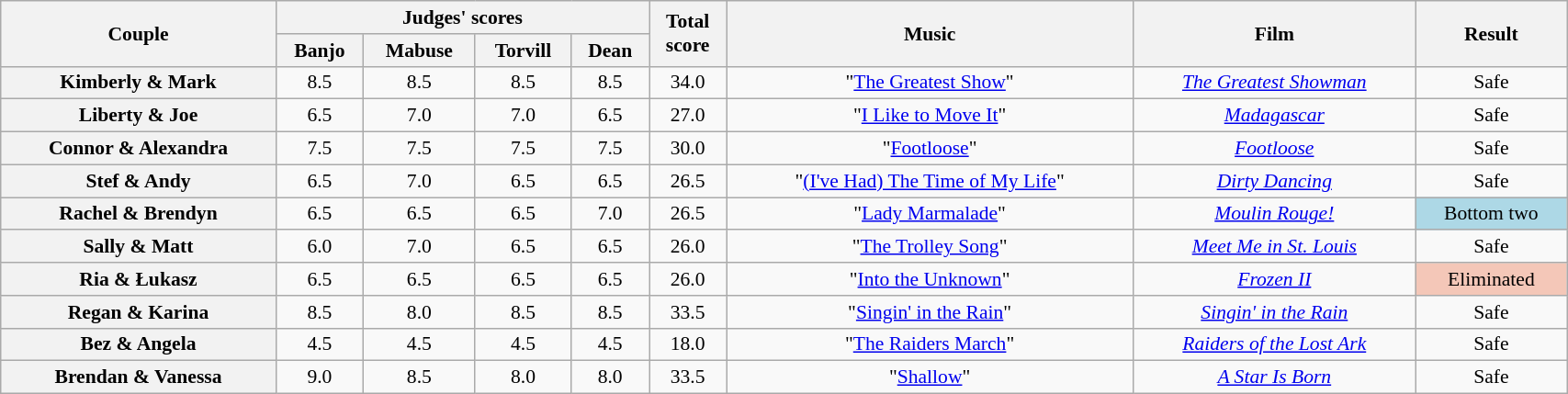<table class="wikitable sortable" style="text-align:center; font-size:90%; width:90%">
<tr>
<th scope="col" rowspan=2>Couple</th>
<th scope="col" colspan=4 class="unsortable">Judges' scores</th>
<th scope="col" rowspan=2>Total<br>score</th>
<th scope="col" rowspan=2 class="unsortable">Music</th>
<th scope="col" rowspan="2" class="unsortable">Film</th>
<th rowspan="2" scope="col" class="unsortable">Result</th>
</tr>
<tr>
<th class="unsortable">Banjo</th>
<th class="unsortable">Mabuse</th>
<th class="unsortable">Torvill</th>
<th class="unsortable">Dean</th>
</tr>
<tr>
<th scope="row">Kimberly & Mark</th>
<td>8.5</td>
<td>8.5</td>
<td>8.5</td>
<td>8.5</td>
<td>34.0</td>
<td>"<a href='#'>The Greatest Show</a>"</td>
<td><em><a href='#'>The Greatest Showman</a></em></td>
<td>Safe</td>
</tr>
<tr>
<th scope="row">Liberty & Joe</th>
<td>6.5</td>
<td>7.0</td>
<td>7.0</td>
<td>6.5</td>
<td>27.0</td>
<td>"<a href='#'>I Like to Move It</a>"</td>
<td><em><a href='#'>Madagascar</a></em></td>
<td>Safe</td>
</tr>
<tr>
<th scope="row">Connor & Alexandra</th>
<td>7.5</td>
<td>7.5</td>
<td>7.5</td>
<td>7.5</td>
<td>30.0</td>
<td>"<a href='#'>Footloose</a>"</td>
<td><em><a href='#'>Footloose</a></em></td>
<td>Safe</td>
</tr>
<tr>
<th scope="row">Stef & Andy</th>
<td>6.5</td>
<td>7.0</td>
<td>6.5</td>
<td>6.5</td>
<td>26.5</td>
<td>"<a href='#'>(I've Had) The Time of My Life</a>"</td>
<td><em><a href='#'>Dirty Dancing</a></em></td>
<td>Safe</td>
</tr>
<tr>
<th scope="row">Rachel & Brendyn</th>
<td>6.5</td>
<td>6.5</td>
<td>6.5</td>
<td>7.0</td>
<td>26.5</td>
<td>"<a href='#'>Lady Marmalade</a>"</td>
<td><em><a href='#'>Moulin Rouge!</a></em></td>
<td bgcolor="lightblue">Bottom two</td>
</tr>
<tr>
<th scope="row">Sally & Matt</th>
<td>6.0</td>
<td>7.0</td>
<td>6.5</td>
<td>6.5</td>
<td>26.0</td>
<td>"<a href='#'>The Trolley Song</a>"</td>
<td><em><a href='#'>Meet Me in St. Louis</a></em></td>
<td>Safe</td>
</tr>
<tr>
<th scope="row">Ria & Łukasz</th>
<td>6.5</td>
<td>6.5</td>
<td>6.5</td>
<td>6.5</td>
<td>26.0</td>
<td>"<a href='#'>Into the Unknown</a>"</td>
<td><em><a href='#'>Frozen II</a></em></td>
<td bgcolor="f4c7b8">Eliminated</td>
</tr>
<tr>
<th scope="row">Regan & Karina</th>
<td>8.5</td>
<td>8.0</td>
<td>8.5</td>
<td>8.5</td>
<td>33.5</td>
<td>"<a href='#'>Singin' in the Rain</a>"</td>
<td><em><a href='#'>Singin' in the Rain</a></em></td>
<td>Safe</td>
</tr>
<tr>
<th scope="row">Bez & Angela</th>
<td>4.5</td>
<td>4.5</td>
<td>4.5</td>
<td>4.5</td>
<td>18.0</td>
<td>"<a href='#'>The Raiders March</a>"</td>
<td><em><a href='#'>Raiders of the Lost Ark</a></em></td>
<td>Safe</td>
</tr>
<tr>
<th scope="row">Brendan & Vanessa</th>
<td>9.0</td>
<td>8.5</td>
<td>8.0</td>
<td>8.0</td>
<td>33.5</td>
<td>"<a href='#'>Shallow</a>"</td>
<td><em><a href='#'>A Star Is Born</a></em></td>
<td>Safe</td>
</tr>
</table>
